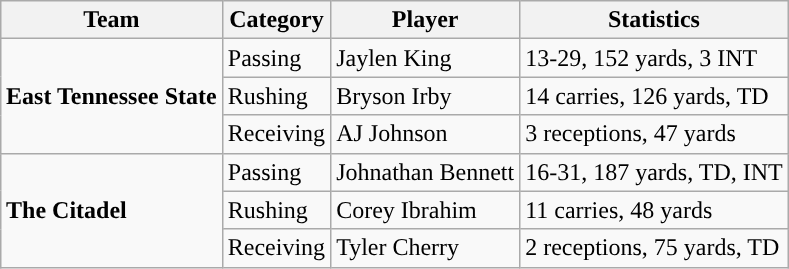<table class="wikitable" style="float: right;">
<tr>
<th>Team</th>
<th>Category</th>
<th>Player</th>
<th>Statistics</th>
</tr>
<tr>
<td rowspan=3><strong>East Tennessee State</strong></td>
<td>Passing</td>
<td>Jaylen King</td>
<td>13-29, 152 yards, 3 INT</td>
</tr>
<tr>
<td>Rushing</td>
<td>Bryson Irby</td>
<td>14 carries, 126 yards, TD</td>
</tr>
<tr>
<td>Receiving</td>
<td>AJ Johnson</td>
<td>3 receptions, 47 yards</td>
</tr>
<tr>
<td rowspan=3><strong>The Citadel</strong></td>
<td>Passing</td>
<td>Johnathan Bennett</td>
<td>16-31, 187 yards, TD, INT</td>
</tr>
<tr>
<td>Rushing</td>
<td>Corey Ibrahim</td>
<td>11 carries, 48 yards</td>
</tr>
<tr>
<td>Receiving</td>
<td>Tyler Cherry</td>
<td>2 receptions, 75 yards, TD</td>
</tr>
</table>
